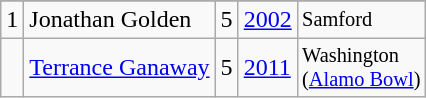<table class="wikitable">
<tr>
</tr>
<tr>
<td>1</td>
<td>Jonathan Golden</td>
<td>5</td>
<td><a href='#'>2002</a></td>
<td style="font-size:85%;">Samford</td>
</tr>
<tr>
<td></td>
<td><a href='#'>Terrance Ganaway</a></td>
<td>5</td>
<td><a href='#'>2011</a></td>
<td style="font-size:85%;">Washington <br>(<a href='#'>Alamo Bowl</a>)<br></td>
</tr>
</table>
